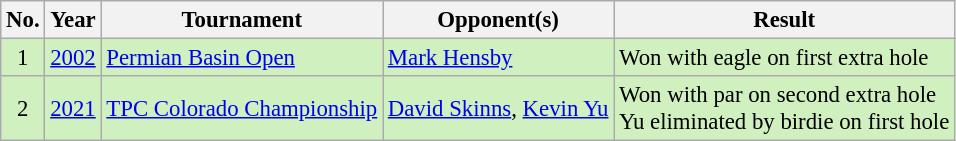<table class="wikitable" style="font-size:95%;">
<tr>
<th>No.</th>
<th>Year</th>
<th>Tournament</th>
<th>Opponent(s)</th>
<th>Result</th>
</tr>
<tr style="background:#D0F0C0;">
<td align=center>1</td>
<td><a href='#'>2002</a></td>
<td><a href='#'>Permian Basin Open</a></td>
<td> <a href='#'>Mark Hensby</a></td>
<td>Won with eagle on first extra hole</td>
</tr>
<tr style="background:#D0F0C0;">
<td align=center>2</td>
<td><a href='#'>2021</a></td>
<td><a href='#'>TPC Colorado Championship</a></td>
<td> <a href='#'>David Skinns</a>,  <a href='#'>Kevin Yu</a></td>
<td>Won with par on second extra hole<br>Yu eliminated by birdie on first hole</td>
</tr>
</table>
